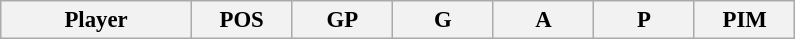<table class="wikitable sortable" style="text-align:left; font-size:95%">
<tr>
<th width="120px">Player</th>
<th width="60px">POS</th>
<th width="60px">GP</th>
<th width="60px">G</th>
<th width="60px">A</th>
<th width="60px">P</th>
<th width="60px">PIM<br></th>
</tr>
</table>
